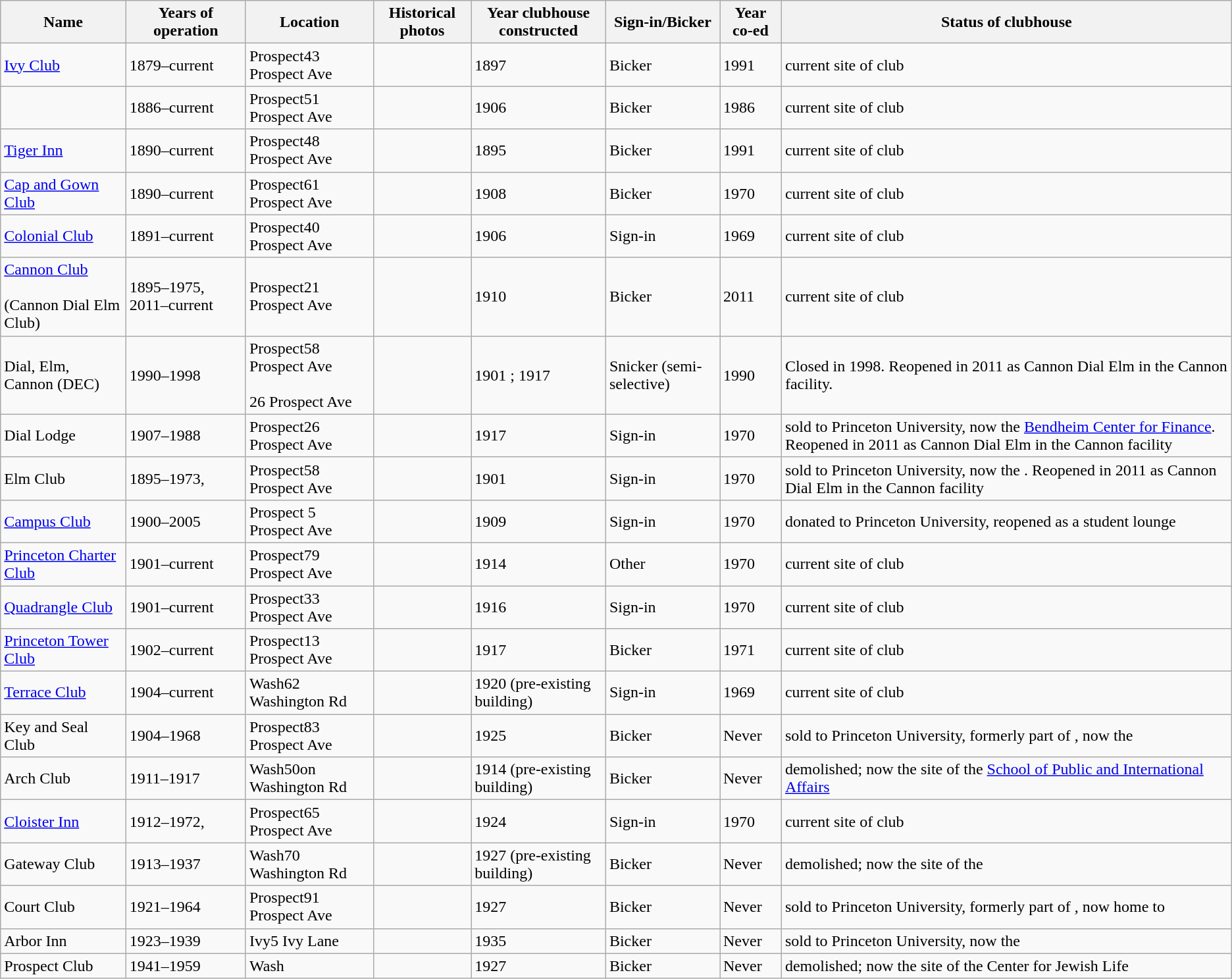<table class="wikitable sortable">
<tr>
<th>Name</th>
<th>Years of operation</th>
<th>Location</th>
<th class="unsortable">Historical photos</th>
<th>Year clubhouse <br>constructed</th>
<th>Sign-in/Bicker</th>
<th>Year co-ed</th>
<th>Status of clubhouse</th>
</tr>
<tr>
<td><a href='#'>Ivy Club</a></td>
<td>1879–current</td>
<td><span>Prospect</span>43 Prospect Ave</td>
<td align=center></td>
<td>1897</td>
<td>Bicker</td>
<td>1991</td>
<td>current site of club</td>
</tr>
<tr>
<td></td>
<td>1886–current</td>
<td><span>Prospect</span>51 Prospect Ave</td>
<td align=center></td>
<td>1906</td>
<td>Bicker</td>
<td>1986</td>
<td>current site of club</td>
</tr>
<tr>
<td><a href='#'>Tiger Inn</a></td>
<td>1890–current</td>
<td><span>Prospect</span>48 Prospect Ave</td>
<td align=center></td>
<td>1895</td>
<td>Bicker</td>
<td>1991</td>
<td>current site of club</td>
</tr>
<tr>
<td><a href='#'>Cap and Gown Club</a></td>
<td>1890–current</td>
<td><span>Prospect</span>61 Prospect Ave</td>
<td align=center></td>
<td>1908</td>
<td>Bicker</td>
<td>1970</td>
<td>current site of club</td>
</tr>
<tr>
<td><a href='#'>Colonial Club</a></td>
<td>1891–current</td>
<td><span>Prospect</span>40 Prospect Ave</td>
<td align=center></td>
<td>1906</td>
<td>Sign-in</td>
<td>1969</td>
<td>current site of club</td>
</tr>
<tr>
<td><a href='#'>Cannon Club</a><br><br>(Cannon Dial Elm Club)</td>
<td>1895–1975, 2011–current</td>
<td><span>Prospect</span>21 Prospect Ave</td>
<td align=center></td>
<td>1910</td>
<td>Bicker</td>
<td>2011</td>
<td>current site of club</td>
</tr>
<tr>
<td>Dial, Elm, Cannon (DEC)</td>
<td>1990–1998</td>
<td><span>Prospect</span>58 Prospect Ave<br><br>26 Prospect Ave</td>
<td align=center></td>
<td>1901 ; 1917 </td>
<td>Snicker (semi-selective)</td>
<td>1990</td>
<td>Closed in 1998. Reopened in 2011 as Cannon Dial Elm in the Cannon facility.</td>
</tr>
<tr>
<td>Dial Lodge</td>
<td>1907–1988</td>
<td><span>Prospect</span>26 Prospect Ave</td>
<td align=center></td>
<td>1917</td>
<td>Sign-in</td>
<td>1970</td>
<td>sold to Princeton University, now the <a href='#'>Bendheim Center for Finance</a>. Reopened in 2011 as Cannon Dial Elm in the Cannon facility</td>
</tr>
<tr>
<td>Elm Club</td>
<td>1895–1973, </td>
<td><span>Prospect</span>58 Prospect Ave</td>
<td align=center></td>
<td>1901</td>
<td>Sign-in</td>
<td>1970</td>
<td>sold to Princeton University, now the . Reopened in 2011 as Cannon Dial Elm in the Cannon facility</td>
</tr>
<tr>
<td><a href='#'>Campus Club</a></td>
<td>1900–2005</td>
<td><span>Prospect </span>5 Prospect Ave</td>
<td align=center></td>
<td>1909</td>
<td>Sign-in</td>
<td>1970</td>
<td>donated to Princeton University, reopened as a student lounge</td>
</tr>
<tr>
<td><a href='#'>Princeton Charter Club</a></td>
<td>1901–current</td>
<td><span>Prospect</span>79 Prospect Ave</td>
<td align=center></td>
<td>1914</td>
<td>Other</td>
<td>1970</td>
<td>current site of club</td>
</tr>
<tr>
<td><a href='#'>Quadrangle Club</a></td>
<td>1901–current</td>
<td><span>Prospect</span>33 Prospect Ave</td>
<td align=center></td>
<td>1916</td>
<td>Sign-in</td>
<td>1970</td>
<td>current site of club</td>
</tr>
<tr>
<td><a href='#'>Princeton Tower Club</a></td>
<td>1902–current</td>
<td><span>Prospect</span>13 Prospect Ave</td>
<td align=center></td>
<td>1917</td>
<td>Bicker</td>
<td>1971</td>
<td>current site of club</td>
</tr>
<tr>
<td><a href='#'>Terrace Club</a></td>
<td>1904–current</td>
<td><span>Wash</span>62 Washington Rd</td>
<td align=center></td>
<td>1920 (pre-existing building)</td>
<td>Sign-in</td>
<td>1969</td>
<td>current site of club</td>
</tr>
<tr>
<td>Key and Seal Club</td>
<td>1904–1968</td>
<td><span>Prospect</span>83 Prospect Ave</td>
<td align=center></td>
<td>1925</td>
<td>Bicker</td>
<td>Never</td>
<td>sold to Princeton University, formerly part of , now the </td>
</tr>
<tr>
<td>Arch Club</td>
<td>1911–1917</td>
<td><span>Wash50</span>on Washington Rd</td>
<td align=center></td>
<td>1914 (pre-existing building)</td>
<td>Bicker</td>
<td>Never</td>
<td>demolished; now the site of the <a href='#'>School of Public and International Affairs</a></td>
</tr>
<tr>
<td><a href='#'>Cloister Inn</a></td>
<td>1912–1972, </td>
<td><span>Prospect</span>65 Prospect Ave</td>
<td align=center></td>
<td>1924</td>
<td>Sign-in</td>
<td>1970</td>
<td>current site of club</td>
</tr>
<tr>
<td>Gateway Club</td>
<td>1913–1937</td>
<td><span>Wash</span>70 Washington Rd</td>
<td align=center></td>
<td>1927 (pre-existing building)</td>
<td>Bicker</td>
<td>Never</td>
<td>demolished; now the site of the </td>
</tr>
<tr>
<td>Court Club</td>
<td>1921–1964</td>
<td><span>Prospect</span>91 Prospect Ave</td>
<td align=center></td>
<td>1927</td>
<td>Bicker</td>
<td>Never</td>
<td>sold to Princeton University, formerly part of , now home to </td>
</tr>
<tr>
<td>Arbor Inn</td>
<td>1923–1939</td>
<td><span>Ivy</span>5 Ivy Lane</td>
<td align=center></td>
<td>1935</td>
<td>Bicker</td>
<td>Never</td>
<td>sold to Princeton University, now the </td>
</tr>
<tr>
<td>Prospect Club</td>
<td>1941–1959</td>
<td><span>Wash</span></td>
<td align=center></td>
<td>1927 </td>
<td>Bicker</td>
<td>Never</td>
<td>demolished; now the site of the Center for Jewish Life</td>
</tr>
</table>
